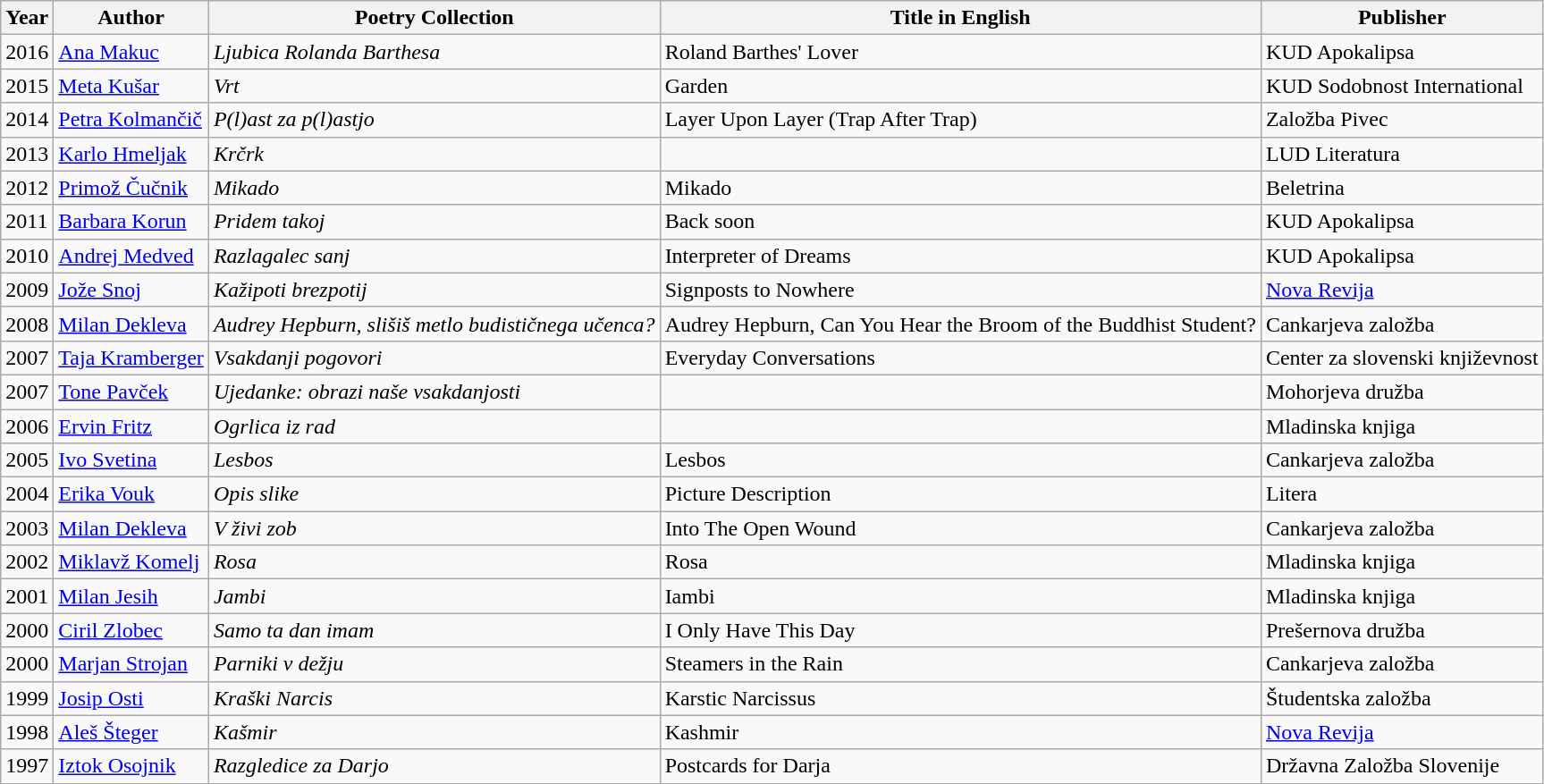<table class="wikitable sortable">
<tr>
<th>Year</th>
<th>Author</th>
<th>Poetry Collection</th>
<th>Title in English</th>
<th>Publisher</th>
</tr>
<tr>
<td>2016</td>
<td><a href='#'>Ana Makuc</a></td>
<td><em>Ljubica Rolanda Barthesa</em></td>
<td>Roland Barthes' Lover</td>
<td>KUD Apokalipsa</td>
</tr>
<tr>
<td>2015</td>
<td><a href='#'>Meta Kušar</a></td>
<td><em>Vrt</em></td>
<td>Garden</td>
<td>KUD Sodobnost International</td>
</tr>
<tr>
<td>2014</td>
<td><a href='#'>Petra Kolmančič</a></td>
<td><em>P(l)ast za p(l)astjo</em></td>
<td>Layer Upon Layer (Trap After Trap)</td>
<td>Založba Pivec</td>
</tr>
<tr>
<td>2013</td>
<td><a href='#'>Karlo Hmeljak</a></td>
<td><em>Krčrk</em></td>
<td></td>
<td>LUD Literatura</td>
</tr>
<tr>
<td>2012</td>
<td><a href='#'>Primož Čučnik</a></td>
<td><em>Mikado</em></td>
<td>Mikado</td>
<td>Beletrina</td>
</tr>
<tr>
<td>2011</td>
<td><a href='#'>Barbara Korun</a></td>
<td><em>Pridem takoj</em></td>
<td>Back soon</td>
<td>KUD Apokalipsa</td>
</tr>
<tr>
<td>2010</td>
<td><a href='#'>Andrej Medved</a></td>
<td><em>Razlagalec sanj</em></td>
<td>Interpreter of Dreams</td>
<td>KUD Apokalipsa</td>
</tr>
<tr>
<td>2009</td>
<td><a href='#'>Jože Snoj</a></td>
<td><em>Kažipoti brezpotij</em></td>
<td>Signposts to Nowhere</td>
<td><a href='#'>Nova Revija</a></td>
</tr>
<tr>
<td>2008</td>
<td><a href='#'>Milan Dekleva</a></td>
<td><em>Audrey Hepburn, slišiš metlo budističnega učenca?</em></td>
<td>Audrey Hepburn, Can You Hear the Broom of the Buddhist Student?</td>
<td>Cankarjeva založba</td>
</tr>
<tr>
<td>2007</td>
<td><a href='#'>Taja Kramberger</a></td>
<td><em>Vsakdanji pogovori</em></td>
<td>Everyday Conversations</td>
<td>Center za slovenski književnost</td>
</tr>
<tr>
<td>2007</td>
<td><a href='#'>Tone Pavček</a></td>
<td><em>Ujedanke: obrazi naše vsakdanjosti</em></td>
<td></td>
<td>Mohorjeva družba</td>
</tr>
<tr>
<td>2006</td>
<td><a href='#'>Ervin Fritz</a></td>
<td><em>Ogrlica iz rad</em></td>
<td></td>
<td>Mladinska knjiga</td>
</tr>
<tr>
<td>2005</td>
<td><a href='#'>Ivo Svetina</a></td>
<td><em>Lesbos</em></td>
<td>Lesbos</td>
<td>Cankarjeva založba</td>
</tr>
<tr>
<td>2004</td>
<td><a href='#'>Erika Vouk</a></td>
<td><em>Opis slike</em></td>
<td>Picture Description</td>
<td>Litera</td>
</tr>
<tr>
<td>2003</td>
<td><a href='#'>Milan Dekleva</a></td>
<td><em>V živi zob</em></td>
<td>Into The Open Wound</td>
<td>Cankarjeva založba</td>
</tr>
<tr>
<td>2002</td>
<td><a href='#'>Miklavž Komelj</a></td>
<td><em>Rosa</em></td>
<td>Rosa</td>
<td>Mladinska knjiga</td>
</tr>
<tr>
<td>2001</td>
<td><a href='#'>Milan Jesih</a></td>
<td><em>Jambi</em></td>
<td>Iambi</td>
<td>Mladinska knjiga</td>
</tr>
<tr>
<td>2000</td>
<td><a href='#'>Ciril Zlobec</a></td>
<td><em>Samo ta dan imam</em></td>
<td>I Only Have This Day</td>
<td>Prešernova družba</td>
</tr>
<tr>
<td>2000</td>
<td><a href='#'>Marjan Strojan</a></td>
<td><em>Parniki v dežju</em></td>
<td>Steamers in the Rain</td>
<td>Cankarjeva založba</td>
</tr>
<tr>
<td>1999</td>
<td><a href='#'>Josip Osti</a></td>
<td><em>Kraški Narcis</em></td>
<td>Karstic Narcissus</td>
<td>Študentska založba</td>
</tr>
<tr>
<td>1998</td>
<td><a href='#'>Aleš Šteger</a></td>
<td><em>Kašmir</em></td>
<td>Kashmir</td>
<td><a href='#'>Nova Revija</a></td>
</tr>
<tr>
<td>1997</td>
<td><a href='#'>Iztok Osojnik</a></td>
<td><em>Razgledice za Darjo</em></td>
<td>Postcards for Darja</td>
<td>Državna Založba Slovenije</td>
</tr>
</table>
